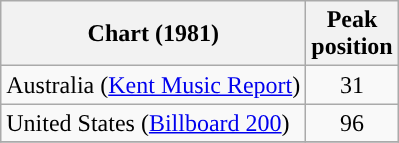<table class="wikitable">
<tr>
<th scope="col">Chart (1981)</th>
<th>Peak<br>position</th>
</tr>
<tr>
<td>Australia (<a href='#'>Kent Music Report</a>)</td>
<td style="text-align:center;">31</td>
</tr>
<tr>
<td>United States (<a href='#'>Billboard 200</a>)</td>
<td style="text-align:center;">96</td>
</tr>
<tr>
</tr>
</table>
